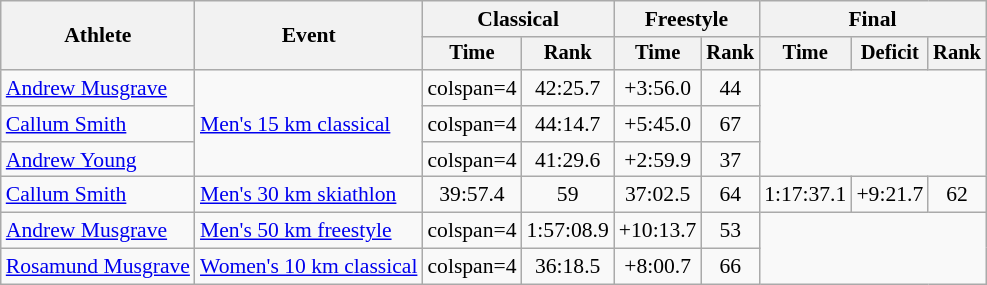<table class="wikitable" style="font-size:90%">
<tr>
<th rowspan=2>Athlete</th>
<th rowspan=2>Event</th>
<th colspan=2>Classical</th>
<th colspan=2>Freestyle</th>
<th colspan=3>Final</th>
</tr>
<tr style="font-size: 95%">
<th>Time</th>
<th>Rank</th>
<th>Time</th>
<th>Rank</th>
<th>Time</th>
<th>Deficit</th>
<th>Rank</th>
</tr>
<tr align=center>
<td align=left><a href='#'>Andrew Musgrave</a></td>
<td style="text-align:left;" rowspan="3"><a href='#'>Men's 15 km classical</a></td>
<td>colspan=4 </td>
<td>42:25.7</td>
<td>+3:56.0</td>
<td>44</td>
</tr>
<tr align=center>
<td align=left><a href='#'>Callum Smith</a></td>
<td>colspan=4 </td>
<td>44:14.7</td>
<td>+5:45.0</td>
<td>67</td>
</tr>
<tr align=center>
<td align=left><a href='#'>Andrew Young</a></td>
<td>colspan=4 </td>
<td>41:29.6</td>
<td>+2:59.9</td>
<td>37</td>
</tr>
<tr align=center>
<td align=left><a href='#'>Callum Smith</a></td>
<td align=left><a href='#'>Men's 30 km skiathlon</a></td>
<td>39:57.4</td>
<td>59</td>
<td>37:02.5</td>
<td>64</td>
<td>1:17:37.1</td>
<td>+9:21.7</td>
<td>62</td>
</tr>
<tr align=center>
<td align=left><a href='#'>Andrew Musgrave</a></td>
<td align=left><a href='#'>Men's 50 km freestyle</a></td>
<td>colspan=4 </td>
<td>1:57:08.9</td>
<td>+10:13.7</td>
<td>53</td>
</tr>
<tr align=center>
<td align=left><a href='#'>Rosamund Musgrave</a></td>
<td align=left><a href='#'>Women's 10 km classical</a></td>
<td>colspan=4 </td>
<td>36:18.5</td>
<td>+8:00.7</td>
<td>66</td>
</tr>
</table>
